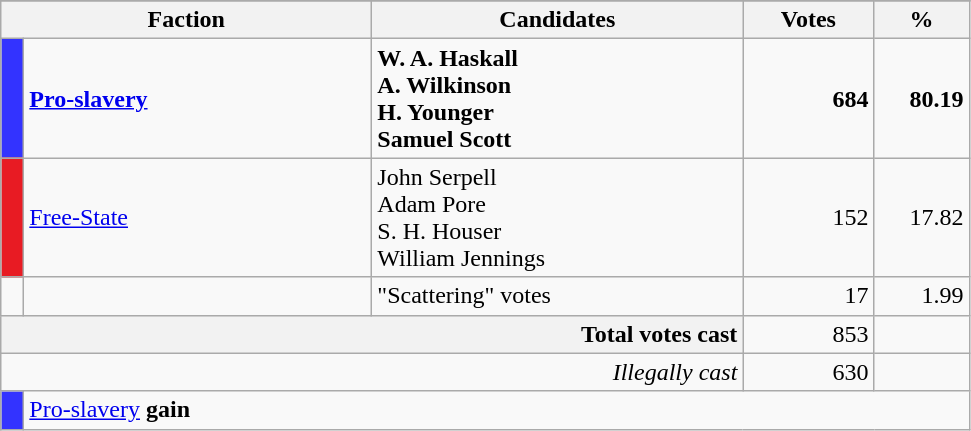<table class="wikitable plainrowheaders" style="text-align:center;">
<tr>
</tr>
<tr>
<th scope="col" colspan="2" style="width: 15em">Faction</th>
<th scope="col" style="width: 15em">Candidates</th>
<th scope="col" style="width: 5em">Votes</th>
<th scope="col" style="width: 3.5em">%</th>
</tr>
<tr>
<td style="width: 0.5em; background-color:#3333FF"></td>
<td style="text-align: left"><strong><a href='#'>Pro-slavery</a></strong></td>
<td style="text-align: left"><strong>W. A. Haskall</strong><br><strong>A. Wilkinson</strong><br><strong>H. Younger</strong><br><strong>Samuel Scott</strong></td>
<td style="text-align: right; margin-right: 0.5em"><strong>684</strong></td>
<td style="text-align: right; margin-right: 0.5em"><strong>80.19</strong></td>
</tr>
<tr>
<td style="width: 0.5em; background-color:#E81B23"></td>
<td style="text-align: left"><a href='#'>Free-State</a></td>
<td style="text-align: left">John Serpell<br>Adam Pore<br>S. H. Houser<br>William Jennings</td>
<td style="text-align: right; margin-right: 0.5em">152</td>
<td style="text-align: right; margin-right: 0.5em">17.82</td>
</tr>
<tr>
<td style="width: 0.5em"></td>
<td style="text-align: left"></td>
<td style="text-align: left">"Scattering" votes</td>
<td style="text-align: right; margin-right: 0.5em">17</td>
<td style="text-align: right; margin-right: 0.5em">1.99</td>
</tr>
<tr>
<th colspan="3" style="text-align:right;">Total votes cast</th>
<td style="text-align:right;">853</td>
<td style="text-align:right;"></td>
</tr>
<tr>
<td colspan="3" style="text-align:right;"><em>Illegally cast</em></td>
<td style="text-align:right;">630</td>
<td style="text-align:right;"></td>
</tr>
<tr>
<td style="width: 0.5em; background-color:#3333FF"></td>
<td colspan="4" style="text-align:left;"><a href='#'>Pro-slavery</a> <strong>gain</strong></td>
</tr>
</table>
